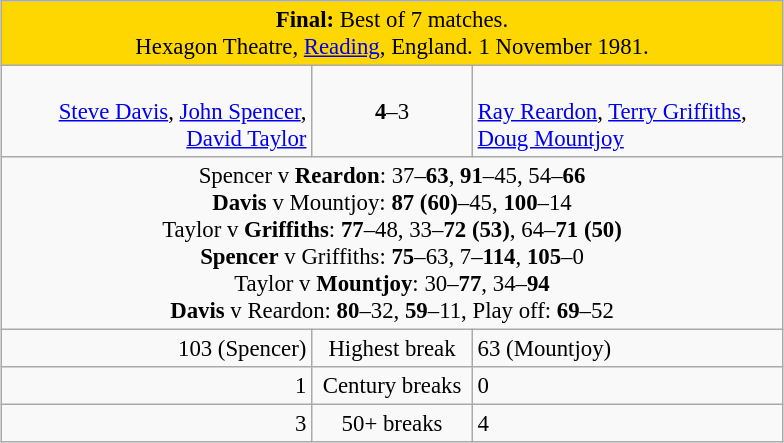<table class="wikitable" style="font-size: 95%; margin: 1em auto 1em auto;">
<tr>
<td colspan="3" align="center" bgcolor="#ffd700"><strong>Final:</strong> Best of 7 matches.<br>Hexagon Theatre, <a href='#'>Reading</a>, England. 1 November 1981.</td>
</tr>
<tr>
<td width="200" align="right"><strong></strong> <br> <a href='#'>Steve Davis</a>, <a href='#'>John Spencer</a>, <a href='#'>David Taylor</a></td>
<td width="100" align="center"><strong>4</strong>–3</td>
<td width="200"><strong></strong> <br> <a href='#'>Ray Reardon</a>, <a href='#'>Terry Griffiths</a>, <a href='#'>Doug Mountjoy</a></td>
</tr>
<tr>
<td colspan="3" align="center" style="font-size: 100%">Spencer v <strong>Reardon</strong>:  37–<strong>63</strong>, <strong>91</strong>–45, 54–<strong>66</strong>  <br> <strong>Davis</strong> v Mountjoy: <strong>87 (60)</strong>–45, <strong>100</strong>–14 <br> Taylor v <strong>Griffiths</strong>: <strong>77</strong>–48, 33–<strong>72 (53)</strong>, 64–<strong>71 (50)</strong> <br> <strong>Spencer</strong> v Griffiths: <strong>75</strong>–63, 7–<strong>114</strong>, <strong>105</strong>–0 <br> Taylor v <strong>Mountjoy</strong>: 30–<strong>77</strong>, 34–<strong>94</strong> <br> <strong>Davis</strong> v Reardon: <strong>80</strong>–32, <strong>59</strong>–11, Play off: <strong>69</strong>–52</td>
</tr>
<tr>
<td align="right">103 (Spencer)</td>
<td align="center">Highest break</td>
<td align="left">63 (Mountjoy)</td>
</tr>
<tr>
<td align="right">1</td>
<td align="center">Century breaks</td>
<td align="left">0</td>
</tr>
<tr>
<td align="right">3</td>
<td align="center">50+ breaks</td>
<td align="left">4</td>
</tr>
</table>
